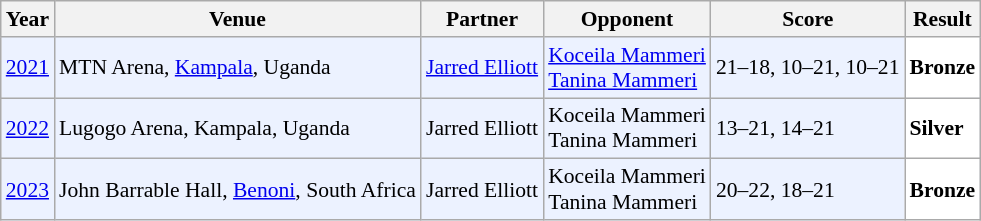<table class="sortable wikitable" style="font-size: 90%;">
<tr>
<th>Year</th>
<th>Venue</th>
<th>Partner</th>
<th>Opponent</th>
<th>Score</th>
<th>Result</th>
</tr>
<tr style="background:#ECF2FF">
<td align="center"><a href='#'>2021</a></td>
<td align="left">MTN Arena, <a href='#'>Kampala</a>, Uganda</td>
<td align="left"> <a href='#'>Jarred Elliott</a></td>
<td align="left"> <a href='#'>Koceila Mammeri</a><br> <a href='#'>Tanina Mammeri</a></td>
<td align="left">21–18, 10–21, 10–21</td>
<td style="text-align:left; background:white"> <strong>Bronze</strong></td>
</tr>
<tr style="background:#ECF2FF">
<td align="center"><a href='#'>2022</a></td>
<td align="left">Lugogo Arena, Kampala, Uganda</td>
<td align="left"> Jarred Elliott</td>
<td align="left"> Koceila Mammeri<br> Tanina Mammeri</td>
<td align="left">13–21, 14–21</td>
<td style="text-align:left; background:white"> <strong>Silver</strong></td>
</tr>
<tr style="background:#ECF2FF">
<td align="center"><a href='#'>2023</a></td>
<td align="left">John Barrable Hall, <a href='#'>Benoni</a>, South Africa</td>
<td align="left"> Jarred Elliott</td>
<td align="left"> Koceila Mammeri<br> Tanina Mammeri</td>
<td align="left">20–22, 18–21</td>
<td style="text-align:left; background:white"> <strong>Bronze</strong></td>
</tr>
</table>
